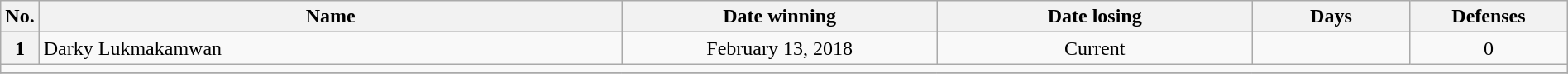<table class="wikitable" width=100%>
<tr>
<th style="width:1%;">No.</th>
<th style="width:37%;">Name</th>
<th style="width:20%;">Date winning</th>
<th style="width:20%;">Date losing</th>
<th data-sort-type="number" style="width:10%;">Days</th>
<th data-sort-type="number" style="width:10%;">Defenses</th>
</tr>
<tr align=center>
<th>1</th>
<td align=left> Darky Lukmakamwan</td>
<td>February 13, 2018</td>
<td>Current</td>
<td></td>
<td>0</td>
</tr>
<tr>
<td colspan="6"></td>
</tr>
<tr>
</tr>
</table>
